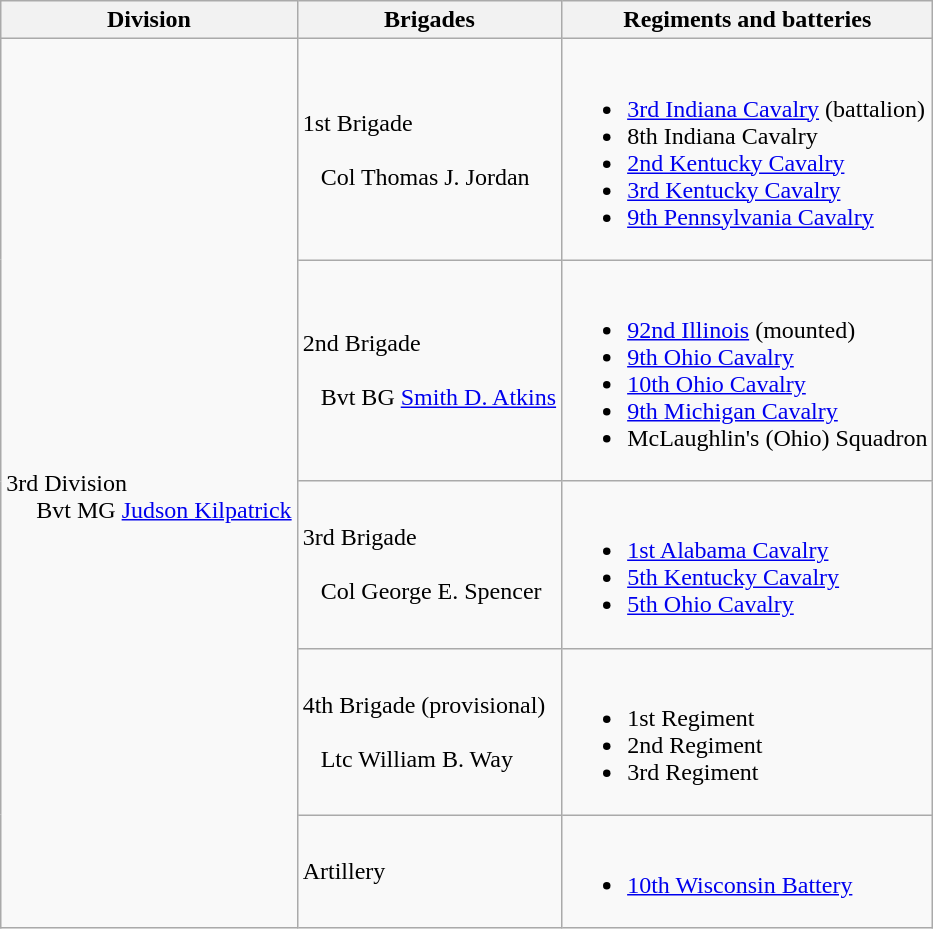<table class="wikitable">
<tr>
<th><strong>Division</strong></th>
<th><strong>Brigades</strong></th>
<th><strong>Regiments and batteries</strong></th>
</tr>
<tr>
<td rowspan=5><br>3rd Division
<br>    
Bvt MG <a href='#'>Judson Kilpatrick</a></td>
<td>1st Brigade<br><br>  
Col Thomas J. Jordan</td>
<td><br><ul><li><a href='#'>3rd Indiana Cavalry</a> (battalion)</li><li>8th Indiana Cavalry</li><li><a href='#'>2nd Kentucky Cavalry</a></li><li><a href='#'>3rd Kentucky Cavalry</a></li><li><a href='#'>9th Pennsylvania Cavalry</a></li></ul></td>
</tr>
<tr>
<td>2nd Brigade<br><br>  
Bvt BG <a href='#'>Smith D. Atkins</a></td>
<td><br><ul><li><a href='#'>92nd Illinois</a> (mounted)</li><li><a href='#'>9th Ohio Cavalry</a></li><li><a href='#'>10th Ohio Cavalry</a></li><li><a href='#'>9th Michigan Cavalry</a></li><li>McLaughlin's (Ohio) Squadron</li></ul></td>
</tr>
<tr>
<td>3rd Brigade<br><br>  
Col George E. Spencer</td>
<td><br><ul><li><a href='#'>1st Alabama Cavalry</a></li><li><a href='#'>5th Kentucky Cavalry</a></li><li><a href='#'>5th Ohio Cavalry</a></li></ul></td>
</tr>
<tr>
<td>4th Brigade (provisional)<br><br>  
Ltc William B. Way</td>
<td><br><ul><li>1st Regiment</li><li>2nd Regiment</li><li>3rd Regiment</li></ul></td>
</tr>
<tr>
<td>Artillery</td>
<td><br><ul><li><a href='#'>10th Wisconsin Battery</a></li></ul></td>
</tr>
</table>
